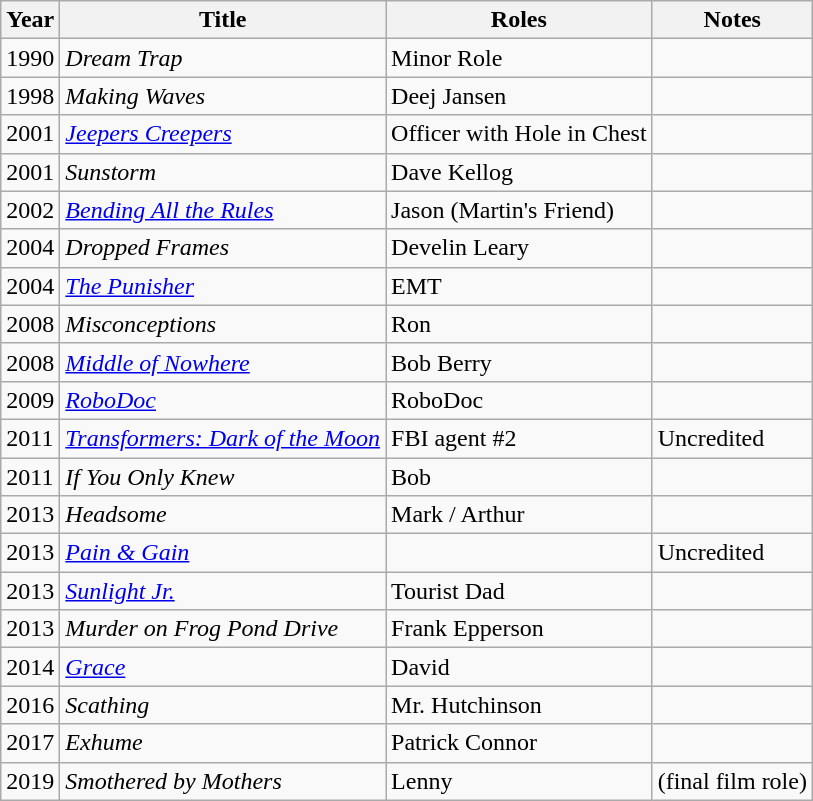<table class="wikitable">
<tr>
<th>Year</th>
<th>Title</th>
<th>Roles</th>
<th>Notes</th>
</tr>
<tr>
<td>1990</td>
<td><em>Dream Trap</em></td>
<td>Minor Role</td>
<td></td>
</tr>
<tr>
<td>1998</td>
<td><em>Making Waves</em></td>
<td>Deej Jansen</td>
<td></td>
</tr>
<tr>
<td>2001</td>
<td><em><a href='#'>Jeepers Creepers</a></em></td>
<td>Officer with Hole in Chest</td>
<td></td>
</tr>
<tr>
<td>2001</td>
<td><em>Sunstorm</em></td>
<td>Dave Kellog</td>
<td></td>
</tr>
<tr>
<td>2002</td>
<td><em><a href='#'>Bending All the Rules</a></em></td>
<td>Jason (Martin's Friend)</td>
<td></td>
</tr>
<tr>
<td>2004</td>
<td><em>Dropped Frames</em></td>
<td>Develin Leary</td>
<td></td>
</tr>
<tr>
<td>2004</td>
<td><em><a href='#'>The Punisher</a></em></td>
<td>EMT</td>
<td></td>
</tr>
<tr>
<td>2008</td>
<td><em>Misconceptions</em></td>
<td>Ron</td>
<td></td>
</tr>
<tr>
<td>2008</td>
<td><em><a href='#'>Middle of Nowhere</a></em></td>
<td>Bob Berry</td>
<td></td>
</tr>
<tr>
<td>2009</td>
<td><em><a href='#'>RoboDoc</a></em></td>
<td>RoboDoc</td>
<td></td>
</tr>
<tr>
<td>2011</td>
<td><em><a href='#'>Transformers: Dark of the Moon</a></em></td>
<td>FBI agent #2</td>
<td>Uncredited</td>
</tr>
<tr>
<td>2011</td>
<td><em>If You Only Knew</em></td>
<td>Bob</td>
<td></td>
</tr>
<tr>
<td>2013</td>
<td><em>Headsome</em></td>
<td>Mark / Arthur</td>
<td></td>
</tr>
<tr>
<td>2013</td>
<td><em><a href='#'>Pain & Gain</a></em></td>
<td></td>
<td>Uncredited</td>
</tr>
<tr>
<td>2013</td>
<td><em><a href='#'>Sunlight Jr.</a></em></td>
<td>Tourist Dad</td>
<td></td>
</tr>
<tr>
<td>2013</td>
<td><em>Murder on Frog Pond Drive</em></td>
<td>Frank Epperson</td>
<td></td>
</tr>
<tr>
<td>2014</td>
<td><em><a href='#'>Grace</a></em></td>
<td>David</td>
<td></td>
</tr>
<tr>
<td>2016</td>
<td><em>Scathing</em></td>
<td>Mr. Hutchinson</td>
<td></td>
</tr>
<tr>
<td>2017</td>
<td><em>Exhume</em></td>
<td>Patrick Connor</td>
<td></td>
</tr>
<tr>
<td>2019</td>
<td><em>Smothered by Mothers</em></td>
<td>Lenny</td>
<td>(final film role)</td>
</tr>
</table>
